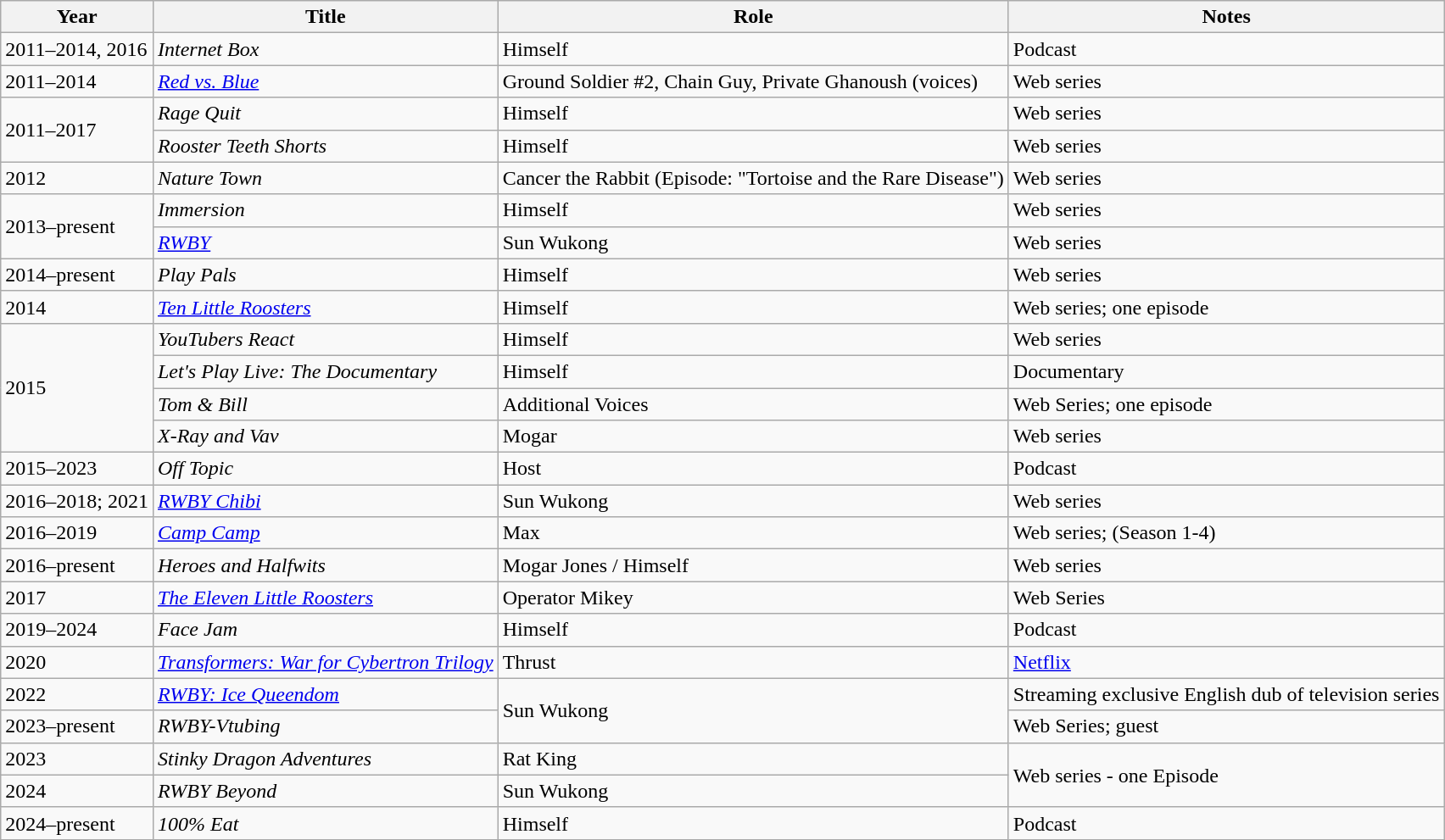<table class="wikitable sortable">
<tr>
<th>Year</th>
<th>Title</th>
<th>Role</th>
<th>Notes</th>
</tr>
<tr>
<td>2011–2014, 2016</td>
<td><em>Internet Box</em></td>
<td>Himself</td>
<td>Podcast</td>
</tr>
<tr>
<td>2011–2014</td>
<td><em><a href='#'>Red vs. Blue</a></em></td>
<td>Ground Soldier #2, Chain Guy, Private Ghanoush (voices)</td>
<td>Web series</td>
</tr>
<tr>
<td rowspan= "2">2011–2017</td>
<td><em>Rage Quit</em></td>
<td>Himself</td>
<td>Web series</td>
</tr>
<tr>
<td><em>Rooster Teeth Shorts</em></td>
<td>Himself</td>
<td>Web series</td>
</tr>
<tr>
<td>2012</td>
<td><em>Nature Town</em></td>
<td>Cancer the Rabbit (Episode: "Tortoise and the Rare Disease")</td>
<td>Web series</td>
</tr>
<tr>
<td rowspan= "2">2013–present</td>
<td><em>Immersion</em></td>
<td>Himself</td>
<td>Web series</td>
</tr>
<tr>
<td><em><a href='#'>RWBY</a></em></td>
<td>Sun Wukong</td>
<td>Web series</td>
</tr>
<tr>
<td>2014–present</td>
<td><em>Play Pals</em></td>
<td>Himself</td>
<td>Web series</td>
</tr>
<tr>
<td>2014</td>
<td><em><a href='#'>Ten Little Roosters</a></em></td>
<td>Himself</td>
<td>Web series; one episode</td>
</tr>
<tr>
<td rowspan= "4">2015</td>
<td><em>YouTubers React</em></td>
<td>Himself</td>
<td>Web series</td>
</tr>
<tr>
<td><em>Let's Play Live: The Documentary</em></td>
<td>Himself</td>
<td>Documentary</td>
</tr>
<tr>
<td><em>Tom & Bill</em></td>
<td>Additional Voices</td>
<td>Web Series; one episode</td>
</tr>
<tr>
<td><em>X-Ray and Vav</em></td>
<td>Mogar</td>
<td>Web series</td>
</tr>
<tr>
<td>2015–2023</td>
<td><em>Off Topic</em></td>
<td>Host</td>
<td>Podcast</td>
</tr>
<tr>
<td>2016–2018; 2021</td>
<td><em><a href='#'>RWBY Chibi</a></em></td>
<td>Sun Wukong</td>
<td>Web series</td>
</tr>
<tr>
<td>2016–2019</td>
<td><em><a href='#'>Camp Camp</a></em></td>
<td>Max</td>
<td>Web series; (Season 1-4)</td>
</tr>
<tr>
<td>2016–present</td>
<td><em>Heroes and Halfwits</em></td>
<td>Mogar Jones / Himself</td>
<td>Web series</td>
</tr>
<tr>
<td>2017</td>
<td><em><a href='#'>The Eleven Little Roosters</a></em></td>
<td>Operator Mikey</td>
<td>Web Series</td>
</tr>
<tr>
<td>2019–2024</td>
<td><em>Face Jam</em></td>
<td>Himself</td>
<td>Podcast</td>
</tr>
<tr>
<td>2020</td>
<td><em><a href='#'>Transformers: War for Cybertron Trilogy</a></em></td>
<td>Thrust</td>
<td><a href='#'>Netflix</a></td>
</tr>
<tr>
<td>2022</td>
<td><em><a href='#'>RWBY: Ice Queendom</a></em></td>
<td Rowspan="2">Sun Wukong</td>
<td>Streaming exclusive English dub of television series</td>
</tr>
<tr>
<td>2023–present</td>
<td><em>RWBY-Vtubing</em></td>
<td>Web Series; guest</td>
</tr>
<tr>
<td>2023</td>
<td><em>Stinky Dragon Adventures</em></td>
<td>Rat King</td>
<td Rowspan="2">Web series - one Episode</td>
</tr>
<tr>
<td>2024</td>
<td><em>RWBY Beyond</em></td>
<td>Sun Wukong</td>
</tr>
<tr>
<td>2024–present</td>
<td><em>100% Eat</em></td>
<td>Himself</td>
<td>Podcast</td>
</tr>
</table>
